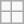<table class="wikitable">
<tr>
<td></td>
<td></td>
</tr>
<tr>
<td></td>
<td></td>
</tr>
</table>
